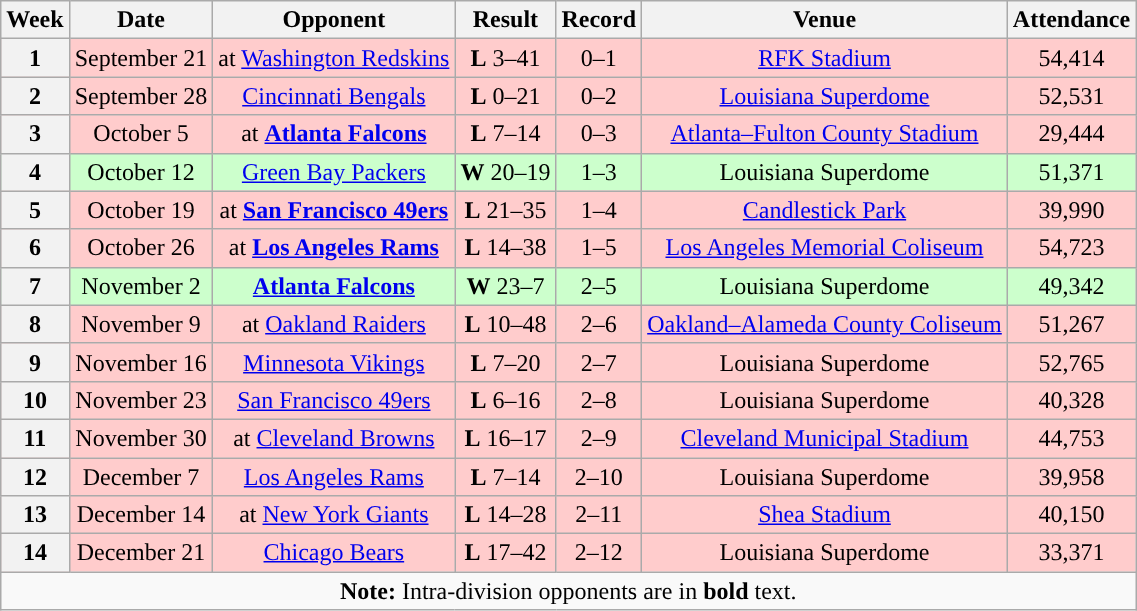<table class="wikitable" style="text-align:center">
<tr>
<th>Week</th>
<th>Date</th>
<th>Opponent</th>
<th>Result</th>
<th>Record</th>
<th>Venue</th>
<th>Attendance</th>
</tr>
<tr style="background:#fcc">
<th>1</th>
<td>September 21</td>
<td>at <a href='#'>Washington Redskins</a></td>
<td><strong>L</strong> 3–41</td>
<td>0–1</td>
<td><a href='#'>RFK Stadium</a></td>
<td>54,414</td>
</tr>
<tr style="background:#fcc">
<th>2</th>
<td>September 28</td>
<td><a href='#'>Cincinnati Bengals</a></td>
<td><strong>L</strong> 0–21</td>
<td>0–2</td>
<td><a href='#'>Louisiana Superdome</a></td>
<td>52,531</td>
</tr>
<tr style="background:#fcc">
<th>3</th>
<td>October 5</td>
<td>at <strong><a href='#'>Atlanta Falcons</a></strong></td>
<td><strong>L</strong> 7–14</td>
<td>0–3</td>
<td><a href='#'>Atlanta–Fulton County Stadium</a></td>
<td>29,444</td>
</tr>
<tr style="background:#cfc">
<th>4</th>
<td>October 12</td>
<td><a href='#'>Green Bay Packers</a></td>
<td><strong>W</strong> 20–19</td>
<td>1–3</td>
<td>Louisiana Superdome</td>
<td>51,371</td>
</tr>
<tr style="background:#fcc">
<th>5</th>
<td>October 19</td>
<td>at <strong><a href='#'>San Francisco 49ers</a></strong></td>
<td><strong>L</strong> 21–35</td>
<td>1–4</td>
<td><a href='#'>Candlestick Park</a></td>
<td>39,990</td>
</tr>
<tr style="background:#fcc">
<th>6</th>
<td>October 26</td>
<td>at <strong><a href='#'>Los Angeles Rams</a></strong></td>
<td><strong>L</strong> 14–38</td>
<td>1–5</td>
<td><a href='#'>Los Angeles Memorial Coliseum</a></td>
<td>54,723</td>
</tr>
<tr style="background:#cfc">
<th>7</th>
<td>November 2</td>
<td><strong><a href='#'>Atlanta Falcons</a></strong></td>
<td><strong>W</strong> 23–7</td>
<td>2–5</td>
<td>Louisiana Superdome</td>
<td>49,342</td>
</tr>
<tr style="background:#fcc">
<th>8</th>
<td>November 9</td>
<td>at <a href='#'>Oakland Raiders</a></td>
<td><strong>L</strong> 10–48</td>
<td>2–6</td>
<td><a href='#'>Oakland–Alameda County Coliseum</a></td>
<td>51,267</td>
</tr>
<tr style="background:#fcc">
<th>9</th>
<td>November 16</td>
<td><a href='#'>Minnesota Vikings</a></td>
<td><strong>L</strong> 7–20</td>
<td>2–7</td>
<td>Louisiana Superdome</td>
<td>52,765</td>
</tr>
<tr style="background:#fcc">
<th>10</th>
<td>November 23</td>
<td><a href='#'>San Francisco 49ers</a></td>
<td><strong>L</strong> 6–16</td>
<td>2–8</td>
<td>Louisiana Superdome</td>
<td>40,328</td>
</tr>
<tr style="background:#fcc">
<th>11</th>
<td>November 30</td>
<td>at <a href='#'>Cleveland Browns</a></td>
<td><strong>L</strong> 16–17</td>
<td>2–9</td>
<td><a href='#'>Cleveland Municipal Stadium</a></td>
<td>44,753</td>
</tr>
<tr style="background:#fcc">
<th>12</th>
<td>December 7</td>
<td><a href='#'>Los Angeles Rams</a></td>
<td><strong>L</strong> 7–14</td>
<td>2–10</td>
<td>Louisiana Superdome</td>
<td>39,958</td>
</tr>
<tr style="background:#fcc">
<th>13</th>
<td>December 14</td>
<td>at <a href='#'>New York Giants</a></td>
<td><strong>L</strong> 14–28</td>
<td>2–11</td>
<td><a href='#'>Shea Stadium</a></td>
<td>40,150</td>
</tr>
<tr style="background:#fcc">
<th>14</th>
<td>December 21</td>
<td><a href='#'>Chicago Bears</a></td>
<td><strong>L</strong> 17–42</td>
<td>2–12</td>
<td>Louisiana Superdome</td>
<td>33,371</td>
</tr>
<tr>
<td colspan="7"><strong>Note:</strong> Intra-division opponents are in <strong>bold</strong> text.</td>
</tr>
</table>
